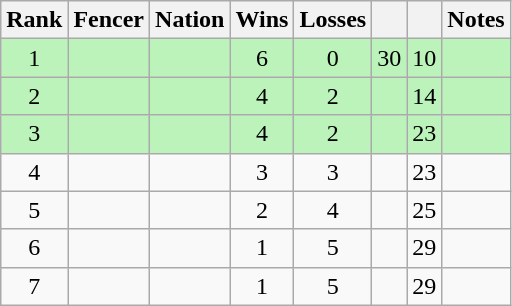<table class="wikitable sortable" style="text-align: center;">
<tr>
<th>Rank</th>
<th>Fencer</th>
<th>Nation</th>
<th>Wins</th>
<th>Losses</th>
<th></th>
<th></th>
<th>Notes</th>
</tr>
<tr style="background:#bbf3bb;">
<td>1</td>
<td align=left></td>
<td align=left></td>
<td>6</td>
<td>0</td>
<td>30</td>
<td>10</td>
<td></td>
</tr>
<tr style="background:#bbf3bb;">
<td>2</td>
<td align=left></td>
<td align=left></td>
<td>4</td>
<td>2</td>
<td></td>
<td>14</td>
<td></td>
</tr>
<tr style="background:#bbf3bb;">
<td>3</td>
<td align=left></td>
<td align=left></td>
<td>4</td>
<td>2</td>
<td></td>
<td>23</td>
<td></td>
</tr>
<tr>
<td>4</td>
<td align=left></td>
<td align=left></td>
<td>3</td>
<td>3</td>
<td></td>
<td>23</td>
<td></td>
</tr>
<tr>
<td>5</td>
<td align=left></td>
<td align=left></td>
<td>2</td>
<td>4</td>
<td></td>
<td>25</td>
<td></td>
</tr>
<tr>
<td>6</td>
<td align=left></td>
<td align=left></td>
<td>1</td>
<td>5</td>
<td></td>
<td>29</td>
<td></td>
</tr>
<tr>
<td>7</td>
<td align=left></td>
<td align=left></td>
<td>1</td>
<td>5</td>
<td></td>
<td>29</td>
<td></td>
</tr>
</table>
